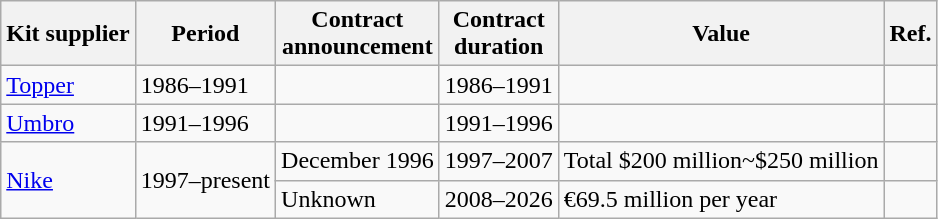<table class="wikitable">
<tr>
<th>Kit supplier</th>
<th>Period</th>
<th>Contract<br>announcement</th>
<th>Contract<br>duration</th>
<th>Value</th>
<th>Ref.</th>
</tr>
<tr>
<td> <a href='#'>Topper</a></td>
<td>1986–1991</td>
<td></td>
<td>1986–1991</td>
<td></td>
<td></td>
</tr>
<tr>
<td> <a href='#'>Umbro</a></td>
<td>1991–1996</td>
<td></td>
<td>1991–1996</td>
<td></td>
<td></td>
</tr>
<tr>
<td rowspan="2"> <a href='#'>Nike</a></td>
<td rowspan="2">1997–present</td>
<td>December 1996</td>
<td>1997–2007</td>
<td>Total $200 million~$250 million</td>
<td></td>
</tr>
<tr>
<td>Unknown</td>
<td>2008–2026</td>
<td>€69.5 million per year</td>
<td></td>
</tr>
</table>
